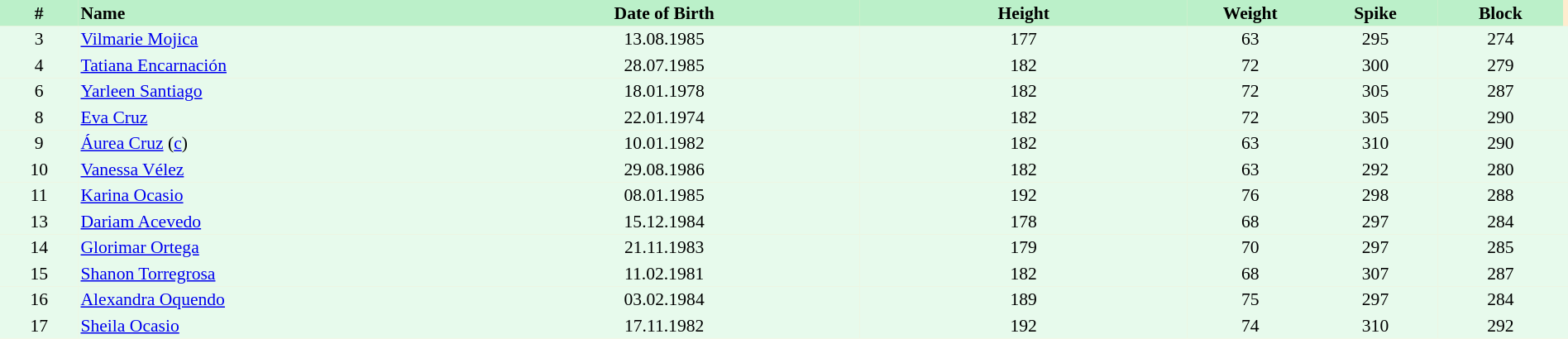<table border=0 cellpadding=2 cellspacing=0  |- bgcolor=#FFECCE style="text-align:center; font-size:90%;" width=100%>
<tr bgcolor=#BBF0C9>
<th width=5%>#</th>
<th width=25% align=left>Name</th>
<th width=25%>Date of Birth</th>
<th width=21%>Height</th>
<th width=8%>Weight</th>
<th width=8%>Spike</th>
<th width=8%>Block</th>
</tr>
<tr bgcolor=#E7FAEC>
<td>3</td>
<td align=left><a href='#'>Vilmarie Mojica</a></td>
<td>13.08.1985</td>
<td>177</td>
<td>63</td>
<td>295</td>
<td>274</td>
<td></td>
</tr>
<tr bgcolor=#E7FAEC>
<td>4</td>
<td align=left><a href='#'>Tatiana Encarnación</a></td>
<td>28.07.1985</td>
<td>182</td>
<td>72</td>
<td>300</td>
<td>279</td>
<td></td>
</tr>
<tr bgcolor=#E7FAEC>
<td>6</td>
<td align=left><a href='#'>Yarleen Santiago</a></td>
<td>18.01.1978</td>
<td>182</td>
<td>72</td>
<td>305</td>
<td>287</td>
<td></td>
</tr>
<tr bgcolor=#E7FAEC>
<td>8</td>
<td align=left><a href='#'>Eva Cruz</a></td>
<td>22.01.1974</td>
<td>182</td>
<td>72</td>
<td>305</td>
<td>290</td>
<td></td>
</tr>
<tr bgcolor=#E7FAEC>
<td>9</td>
<td align=left><a href='#'>Áurea Cruz</a> (<a href='#'>c</a>)</td>
<td>10.01.1982</td>
<td>182</td>
<td>63</td>
<td>310</td>
<td>290</td>
<td></td>
</tr>
<tr bgcolor=#E7FAEC>
<td>10</td>
<td align=left><a href='#'>Vanessa Vélez</a></td>
<td>29.08.1986</td>
<td>182</td>
<td>63</td>
<td>292</td>
<td>280</td>
<td></td>
</tr>
<tr bgcolor=#E7FAEC>
<td>11</td>
<td align=left><a href='#'>Karina Ocasio</a></td>
<td>08.01.1985</td>
<td>192</td>
<td>76</td>
<td>298</td>
<td>288</td>
<td></td>
</tr>
<tr bgcolor=#E7FAEC>
<td>13</td>
<td align=left><a href='#'>Dariam Acevedo</a></td>
<td>15.12.1984</td>
<td>178</td>
<td>68</td>
<td>297</td>
<td>284</td>
<td></td>
</tr>
<tr bgcolor=#E7FAEC>
<td>14</td>
<td align=left><a href='#'>Glorimar Ortega</a></td>
<td>21.11.1983</td>
<td>179</td>
<td>70</td>
<td>297</td>
<td>285</td>
<td></td>
</tr>
<tr bgcolor=#E7FAEC>
<td>15</td>
<td align=left><a href='#'>Shanon Torregrosa</a></td>
<td>11.02.1981</td>
<td>182</td>
<td>68</td>
<td>307</td>
<td>287</td>
<td></td>
</tr>
<tr bgcolor=#E7FAEC>
<td>16</td>
<td align=left><a href='#'>Alexandra Oquendo</a></td>
<td>03.02.1984</td>
<td>189</td>
<td>75</td>
<td>297</td>
<td>284</td>
<td></td>
</tr>
<tr bgcolor=#E7FAEC>
<td>17</td>
<td align=left><a href='#'>Sheila Ocasio</a></td>
<td>17.11.1982</td>
<td>192</td>
<td>74</td>
<td>310</td>
<td>292</td>
<td></td>
</tr>
</table>
